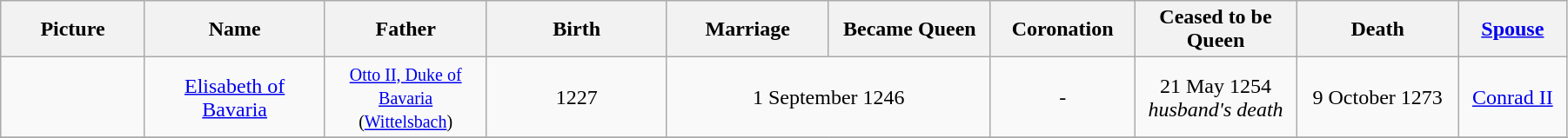<table width=95% class="wikitable">
<tr>
<th width = "8%">Picture</th>
<th width = "10%">Name</th>
<th width = "9%">Father</th>
<th width = "10%">Birth</th>
<th width = "9%">Marriage</th>
<th width = "9%">Became Queen</th>
<th width = "8%">Coronation</th>
<th width = "9%">Ceased to be Queen</th>
<th width = "9%">Death</th>
<th width = "6%"><a href='#'>Spouse</a></th>
</tr>
<tr>
<td align="center"></td>
<td align="center"><a href='#'>Elisabeth of Bavaria</a></td>
<td align="center"><small><a href='#'>Otto II, Duke of Bavaria</a><br>(<a href='#'>Wittelsbach</a>)</small></td>
<td align="center">1227</td>
<td align="center" colspan="2">1 September 1246</td>
<td align="center">-</td>
<td align="center">21 May 1254<br><em>husband's death</em></td>
<td align="center">9 October 1273</td>
<td align="center"><a href='#'>Conrad II</a></td>
</tr>
<tr>
</tr>
</table>
